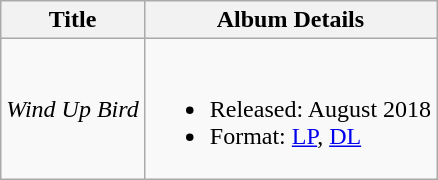<table class="wikitable">
<tr>
<th>Title</th>
<th>Album Details</th>
</tr>
<tr>
<td><em>Wind Up Bird</em></td>
<td><br><ul><li>Released: August 2018</li><li>Format: <a href='#'>LP</a>, <a href='#'>DL</a></li></ul></td>
</tr>
</table>
